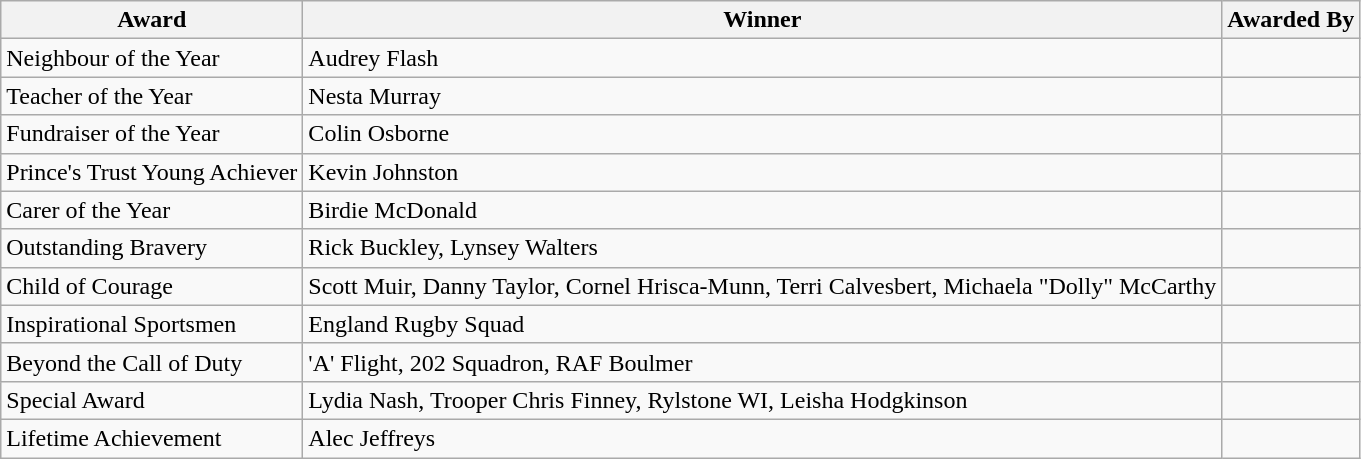<table class="wikitable sortable">
<tr>
<th>Award</th>
<th>Winner</th>
<th>Awarded By</th>
</tr>
<tr>
<td>Neighbour of the Year</td>
<td>Audrey Flash</td>
<td></td>
</tr>
<tr>
<td>Teacher of the Year</td>
<td>Nesta Murray</td>
<td></td>
</tr>
<tr>
<td>Fundraiser of the Year</td>
<td>Colin Osborne</td>
<td></td>
</tr>
<tr>
<td>Prince's Trust Young Achiever</td>
<td>Kevin Johnston</td>
<td></td>
</tr>
<tr>
<td>Carer of the Year</td>
<td>Birdie McDonald</td>
<td></td>
</tr>
<tr>
<td>Outstanding Bravery</td>
<td>Rick Buckley, Lynsey Walters</td>
<td></td>
</tr>
<tr>
<td>Child of Courage</td>
<td>Scott Muir, Danny Taylor, Cornel Hrisca-Munn, Terri Calvesbert, Michaela "Dolly" McCarthy</td>
<td></td>
</tr>
<tr>
<td>Inspirational Sportsmen</td>
<td>England Rugby Squad</td>
<td></td>
</tr>
<tr>
<td>Beyond the Call of Duty</td>
<td>'A' Flight, 202 Squadron, RAF Boulmer</td>
<td></td>
</tr>
<tr>
<td>Special Award</td>
<td>Lydia Nash, Trooper Chris Finney, Rylstone WI, Leisha Hodgkinson</td>
<td></td>
</tr>
<tr>
<td>Lifetime Achievement</td>
<td>Alec Jeffreys</td>
<td></td>
</tr>
</table>
